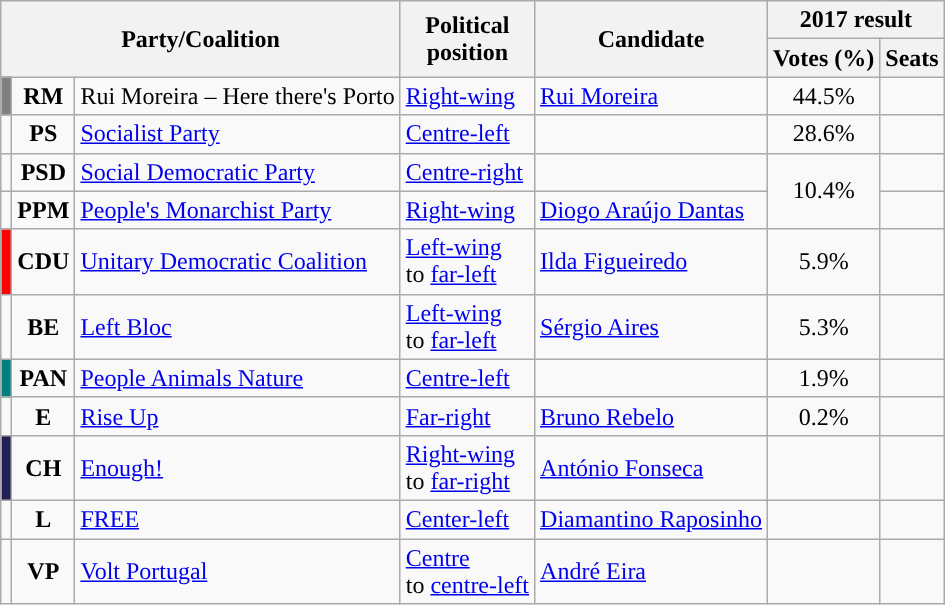<table class="wikitable">
<tr>
<th rowspan="2" colspan="3">Party/Coalition</th>
<th rowspan="2">Political<br>position</th>
<th rowspan="2">Candidate</th>
<th colspan="2">2017 result</th>
</tr>
<tr>
<th>Votes (%)</th>
<th>Seats</th>
</tr>
<tr>
<td style="background:gray;"></td>
<td style="text-align:center;"><strong>RM</strong></td>
<td>Rui Moreira – Here there's Porto<br></td>
<td><a href='#'>Right-wing</a></td>
<td><a href='#'>Rui Moreira</a></td>
<td style="text-align:center;">44.5%</td>
<td></td>
</tr>
<tr>
<td style="color:inherit;background:"></td>
<td style="text-align:center;"><strong>PS</strong></td>
<td><a href='#'>Socialist Party</a><br></td>
<td><a href='#'>Centre-left</a></td>
<td></td>
<td style="text-align:center;">28.6%</td>
<td></td>
</tr>
<tr>
<td style="color:inherit;background:"></td>
<td style="text-align:center;"><strong>PSD</strong></td>
<td><a href='#'>Social Democratic Party</a><br></td>
<td><a href='#'>Centre-right</a></td>
<td></td>
<td rowspan=2 style="text-align:center;">10.4%</td>
<td></td>
</tr>
<tr>
<td style="color:inherit;background:"></td>
<td style="text-align:center;"><strong>PPM</strong></td>
<td><a href='#'>People's Monarchist Party</a><br></td>
<td><a href='#'>Right-wing</a></td>
<td><a href='#'>Diogo Araújo Dantas</a></td>
<td></td>
</tr>
<tr>
<td style="background:#f00;"></td>
<td style="text-align:center;"><strong>CDU</strong></td>
<td><a href='#'>Unitary Democratic Coalition</a><br> </td>
<td><a href='#'>Left-wing</a><br>to <a href='#'>far-left</a></td>
<td><a href='#'>Ilda Figueiredo</a></td>
<td style="text-align:center;">5.9%</td>
<td></td>
</tr>
<tr>
<td style="color:inherit;background:"></td>
<td style="text-align:center;"><strong>BE</strong></td>
<td><a href='#'>Left Bloc</a><br></td>
<td><a href='#'>Left-wing</a><br>to <a href='#'>far-left</a></td>
<td><a href='#'>Sérgio Aires</a></td>
<td style="text-align:center;">5.3%</td>
<td></td>
</tr>
<tr>
<td style="background:teal;"></td>
<td style="text-align:center;"><strong>PAN</strong></td>
<td><a href='#'>People Animals Nature</a><br></td>
<td><a href='#'>Centre-left</a></td>
<td></td>
<td style="text-align:center;">1.9%</td>
<td></td>
</tr>
<tr>
<td style="color:inherit;background:"></td>
<td style="text-align:center;"><strong>E</strong></td>
<td><a href='#'>Rise Up</a><br></td>
<td><a href='#'>Far-right</a></td>
<td><a href='#'>Bruno Rebelo</a></td>
<td style="text-align:center;">0.2%</td>
<td></td>
</tr>
<tr>
<td style="background:#202056;"></td>
<td style="text-align:center;"><strong>CH</strong></td>
<td><a href='#'>Enough!</a><br></td>
<td><a href='#'>Right-wing</a><br>to <a href='#'>far-right</a></td>
<td><a href='#'>António Fonseca</a></td>
<td></td>
<td></td>
</tr>
<tr>
<td style="color:inherit;background:"></td>
<td style="text-align:center;"><strong>L</strong></td>
<td><a href='#'>FREE</a><br></td>
<td><a href='#'>Center-left</a></td>
<td><a href='#'>Diamantino Raposinho</a></td>
<td></td>
<td></td>
</tr>
<tr>
<td style="color:inherit;background:"></td>
<td style="text-align:center;"><strong>VP</strong></td>
<td><a href='#'>Volt Portugal</a><br></td>
<td><a href='#'>Centre</a><br> to <a href='#'>centre-left</a></td>
<td><a href='#'>André Eira</a></td>
<td></td>
<td></td>
</tr>
</table>
